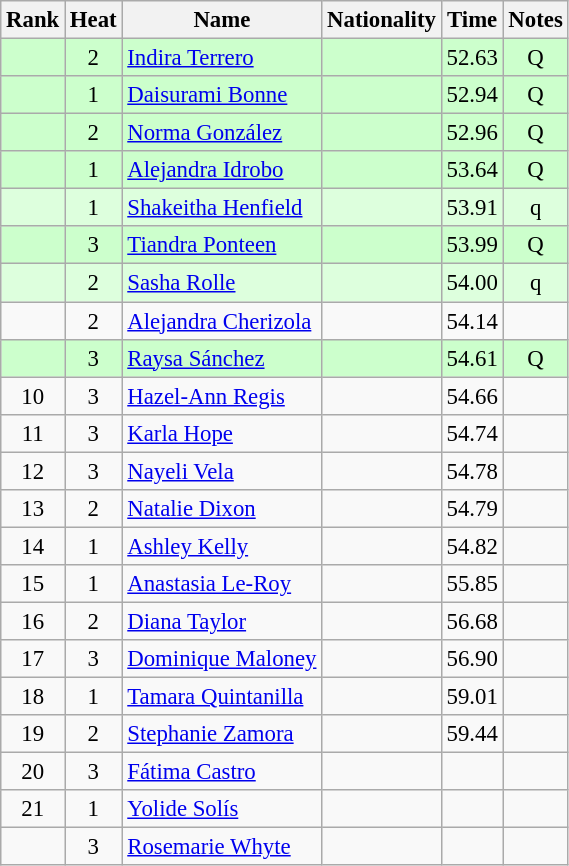<table class="wikitable sortable" style="text-align:center; font-size:95%">
<tr>
<th>Rank</th>
<th>Heat</th>
<th>Name</th>
<th>Nationality</th>
<th>Time</th>
<th>Notes</th>
</tr>
<tr bgcolor=ccffcc>
<td></td>
<td>2</td>
<td align=left><a href='#'>Indira Terrero</a></td>
<td align=left></td>
<td>52.63</td>
<td>Q</td>
</tr>
<tr bgcolor=ccffcc>
<td></td>
<td>1</td>
<td align=left><a href='#'>Daisurami Bonne</a></td>
<td align=left></td>
<td>52.94</td>
<td>Q</td>
</tr>
<tr bgcolor=ccffcc>
<td></td>
<td>2</td>
<td align=left><a href='#'>Norma González</a></td>
<td align=left></td>
<td>52.96</td>
<td>Q</td>
</tr>
<tr bgcolor=ccffcc>
<td></td>
<td>1</td>
<td align=left><a href='#'>Alejandra Idrobo</a></td>
<td align=left></td>
<td>53.64</td>
<td>Q</td>
</tr>
<tr bgcolor=ddffdd>
<td></td>
<td>1</td>
<td align=left><a href='#'>Shakeitha Henfield</a></td>
<td align=left></td>
<td>53.91</td>
<td>q</td>
</tr>
<tr bgcolor=ccffcc>
<td></td>
<td>3</td>
<td align=left><a href='#'>Tiandra Ponteen</a></td>
<td align=left></td>
<td>53.99</td>
<td>Q</td>
</tr>
<tr bgcolor=ddffdd>
<td></td>
<td>2</td>
<td align=left><a href='#'>Sasha Rolle</a></td>
<td align=left></td>
<td>54.00</td>
<td>q</td>
</tr>
<tr>
<td></td>
<td>2</td>
<td align=left><a href='#'>Alejandra Cherizola</a></td>
<td align=left></td>
<td>54.14</td>
<td></td>
</tr>
<tr bgcolor=ccffcc>
<td></td>
<td>3</td>
<td align=left><a href='#'>Raysa Sánchez</a></td>
<td align=left></td>
<td>54.61</td>
<td>Q</td>
</tr>
<tr>
<td>10</td>
<td>3</td>
<td align=left><a href='#'>Hazel-Ann Regis</a></td>
<td align=left></td>
<td>54.66</td>
<td></td>
</tr>
<tr>
<td>11</td>
<td>3</td>
<td align=left><a href='#'>Karla Hope</a></td>
<td align=left></td>
<td>54.74</td>
<td></td>
</tr>
<tr>
<td>12</td>
<td>3</td>
<td align=left><a href='#'>Nayeli Vela</a></td>
<td align=left></td>
<td>54.78</td>
<td></td>
</tr>
<tr>
<td>13</td>
<td>2</td>
<td align=left><a href='#'>Natalie Dixon</a></td>
<td align=left></td>
<td>54.79</td>
<td></td>
</tr>
<tr>
<td>14</td>
<td>1</td>
<td align=left><a href='#'>Ashley Kelly</a></td>
<td align=left></td>
<td>54.82</td>
<td></td>
</tr>
<tr>
<td>15</td>
<td>1</td>
<td align=left><a href='#'>Anastasia Le-Roy</a></td>
<td align=left></td>
<td>55.85</td>
<td></td>
</tr>
<tr>
<td>16</td>
<td>2</td>
<td align=left><a href='#'>Diana Taylor</a></td>
<td align=left></td>
<td>56.68</td>
<td></td>
</tr>
<tr>
<td>17</td>
<td>3</td>
<td align=left><a href='#'>Dominique Maloney</a></td>
<td align=left></td>
<td>56.90</td>
<td></td>
</tr>
<tr>
<td>18</td>
<td>1</td>
<td align=left><a href='#'>Tamara Quintanilla</a></td>
<td align=left></td>
<td>59.01</td>
<td></td>
</tr>
<tr>
<td>19</td>
<td>2</td>
<td align=left><a href='#'>Stephanie Zamora</a></td>
<td align=left></td>
<td>59.44</td>
<td></td>
</tr>
<tr>
<td>20</td>
<td>3</td>
<td align=left><a href='#'>Fátima Castro</a></td>
<td align=left></td>
<td></td>
<td></td>
</tr>
<tr>
<td>21</td>
<td>1</td>
<td align=left><a href='#'>Yolide Solís</a></td>
<td align=left></td>
<td></td>
<td></td>
</tr>
<tr>
<td></td>
<td>3</td>
<td align=left><a href='#'>Rosemarie Whyte</a></td>
<td align=left></td>
<td></td>
<td></td>
</tr>
</table>
